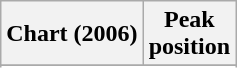<table class="wikitable sortable plainrowheaders" style="text-align:center">
<tr>
<th scope="col">Chart (2006)</th>
<th scope="col">Peak<br>position</th>
</tr>
<tr>
</tr>
<tr>
</tr>
<tr>
</tr>
<tr>
</tr>
<tr>
</tr>
</table>
